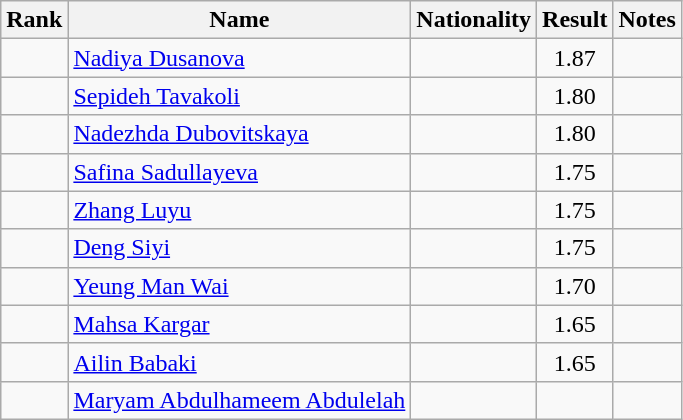<table class="wikitable sortable" style="text-align:center">
<tr>
<th>Rank</th>
<th>Name</th>
<th>Nationality</th>
<th>Result</th>
<th>Notes</th>
</tr>
<tr>
<td></td>
<td align=left><a href='#'>Nadiya Dusanova</a></td>
<td align=left></td>
<td>1.87</td>
<td></td>
</tr>
<tr>
<td></td>
<td align=left><a href='#'>Sepideh Tavakoli</a></td>
<td align=left></td>
<td>1.80</td>
<td></td>
</tr>
<tr>
<td></td>
<td align=left><a href='#'>Nadezhda Dubovitskaya</a></td>
<td align=left></td>
<td>1.80</td>
<td></td>
</tr>
<tr>
<td></td>
<td align=left><a href='#'>Safina Sadullayeva</a></td>
<td align=left></td>
<td>1.75</td>
<td></td>
</tr>
<tr>
<td></td>
<td align=left><a href='#'>Zhang Luyu</a></td>
<td align=left></td>
<td>1.75</td>
<td></td>
</tr>
<tr>
<td></td>
<td align=left><a href='#'>Deng Siyi</a></td>
<td align=left></td>
<td>1.75</td>
<td></td>
</tr>
<tr>
<td></td>
<td align=left><a href='#'>Yeung Man Wai</a></td>
<td align=left></td>
<td>1.70</td>
<td></td>
</tr>
<tr>
<td></td>
<td align=left><a href='#'>Mahsa Kargar</a></td>
<td align=left></td>
<td>1.65</td>
<td></td>
</tr>
<tr>
<td></td>
<td align=left><a href='#'>Ailin Babaki</a></td>
<td align=left></td>
<td>1.65</td>
<td></td>
</tr>
<tr>
<td></td>
<td align=left><a href='#'>Maryam Abdulhameem Abdulelah</a></td>
<td align=left></td>
<td></td>
<td></td>
</tr>
</table>
